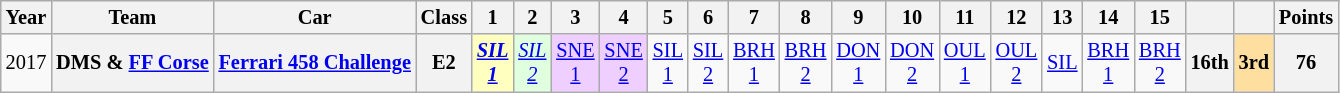<table class="wikitable" style="text-align:center; font-size:85%">
<tr>
<th>Year</th>
<th>Team</th>
<th>Car</th>
<th>Class</th>
<th>1</th>
<th>2</th>
<th>3</th>
<th>4</th>
<th>5</th>
<th>6</th>
<th>7</th>
<th>8</th>
<th>9</th>
<th>10</th>
<th>11</th>
<th>12</th>
<th>13</th>
<th>14</th>
<th>15</th>
<th></th>
<th></th>
<th>Points</th>
</tr>
<tr>
<td>2017</td>
<th nowrap>DMS & <a href='#'>FF Corse</a></th>
<th nowrap><a href='#'>Ferrari 458 Challenge</a></th>
<th align=center><strong><span>E2</span></strong></th>
<td style="background:#FFFFBF;"><strong><em><a href='#'>SIL<br>1</a></em></strong><br></td>
<td style="background:#DFFFDF;"><em><a href='#'>SIL<br>2</a></em><br></td>
<td style="background:#EFCFFF;"><a href='#'>SNE<br>1</a><br></td>
<td style="background:#EFCFFF;"><a href='#'>SNE<br>2</a><br></td>
<td><a href='#'>SIL<br>1</a></td>
<td><a href='#'>SIL<br>2</a></td>
<td><a href='#'>BRH<br>1</a></td>
<td><a href='#'>BRH<br>2</a></td>
<td><a href='#'>DON<br>1</a></td>
<td><a href='#'>DON<br>2</a></td>
<td><a href='#'>OUL<br>1</a></td>
<td><a href='#'>OUL<br>2</a></td>
<td><a href='#'>SIL</a></td>
<td><a href='#'>BRH<br>1</a></td>
<td><a href='#'>BRH<br>2</a></td>
<th>16th</th>
<th style="background:#FFDF9F;">3rd</th>
<th>76</th>
</tr>
</table>
